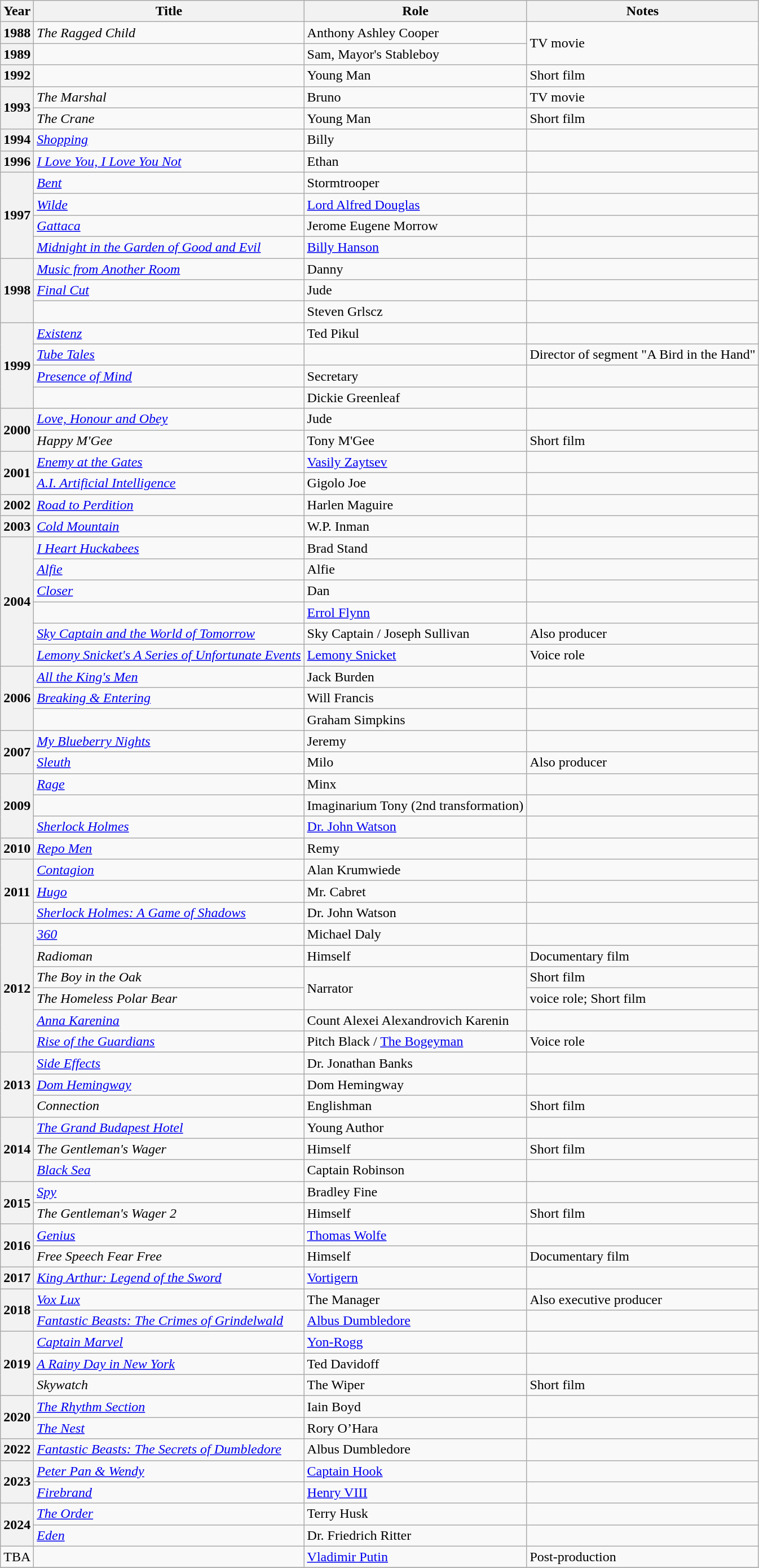<table class="wikitable plainrowheaders sortable" style="margin-right: 0;">
<tr>
<th scope="col">Year</th>
<th scope="col">Title</th>
<th scope="col">Role</th>
<th scope="col" class="unsortable">Notes</th>
</tr>
<tr>
<th scope="row">1988</th>
<td><em>The Ragged Child</em></td>
<td>Anthony Ashley Cooper</td>
<td rowspan="2">TV movie</td>
</tr>
<tr>
<th scope="row">1989</th>
<td><em></em></td>
<td>Sam, Mayor's Stableboy</td>
</tr>
<tr>
<th scope="row">1992</th>
<td><em></em></td>
<td>Young Man</td>
<td>Short film</td>
</tr>
<tr>
<th rowspan="2" scope="row">1993</th>
<td><em>The Marshal</em></td>
<td>Bruno</td>
<td>TV movie</td>
</tr>
<tr>
<td><em>The Crane</em></td>
<td>Young Man</td>
<td>Short film</td>
</tr>
<tr>
<th scope="row">1994</th>
<td><em><a href='#'>Shopping</a></em></td>
<td>Billy</td>
<td></td>
</tr>
<tr>
<th scope="row">1996</th>
<td><em><a href='#'>I Love You, I Love You Not</a></em></td>
<td>Ethan</td>
<td></td>
</tr>
<tr>
<th scope="row" rowspan="4">1997</th>
<td><em><a href='#'>Bent</a></em></td>
<td>Stormtrooper</td>
<td></td>
</tr>
<tr>
<td><em><a href='#'>Wilde</a></em></td>
<td><a href='#'>Lord Alfred Douglas</a></td>
<td></td>
</tr>
<tr>
<td><em><a href='#'>Gattaca</a></em></td>
<td>Jerome Eugene Morrow</td>
<td></td>
</tr>
<tr>
<td><em><a href='#'>Midnight in the Garden of Good and Evil</a></em></td>
<td><a href='#'>Billy Hanson</a></td>
<td></td>
</tr>
<tr>
<th scope="row" rowspan="3">1998</th>
<td><em><a href='#'>Music from Another Room</a></em></td>
<td>Danny</td>
<td></td>
</tr>
<tr>
<td><em><a href='#'>Final Cut</a></em></td>
<td>Jude</td>
<td></td>
</tr>
<tr>
<td><em></em></td>
<td>Steven Grlscz</td>
<td></td>
</tr>
<tr>
<th scope="row" rowspan="4">1999</th>
<td><em><a href='#'>Existenz</a></em></td>
<td>Ted Pikul</td>
<td></td>
</tr>
<tr>
<td><em><a href='#'>Tube Tales</a></em></td>
<td></td>
<td>Director of segment "A Bird in the Hand"</td>
</tr>
<tr>
<td><em><a href='#'>Presence of Mind</a></em></td>
<td>Secretary</td>
<td></td>
</tr>
<tr>
<td><em></em></td>
<td>Dickie Greenleaf</td>
<td></td>
</tr>
<tr>
<th scope="row" rowspan="2">2000</th>
<td><em><a href='#'>Love, Honour and Obey</a></em></td>
<td>Jude</td>
<td></td>
</tr>
<tr>
<td><em>Happy M'Gee</em></td>
<td>Tony M'Gee</td>
<td>Short film</td>
</tr>
<tr>
<th scope="row" rowspan="2">2001</th>
<td><em><a href='#'>Enemy at the Gates</a></em></td>
<td><a href='#'>Vasily Zaytsev</a></td>
<td></td>
</tr>
<tr>
<td><em><a href='#'>A.I. Artificial Intelligence</a></em></td>
<td>Gigolo Joe</td>
<td></td>
</tr>
<tr>
<th scope="row">2002</th>
<td><em><a href='#'>Road to Perdition</a></em></td>
<td>Harlen Maguire</td>
<td></td>
</tr>
<tr>
<th scope="row">2003</th>
<td><em><a href='#'>Cold Mountain</a></em></td>
<td>W.P. Inman</td>
<td></td>
</tr>
<tr>
<th scope="row" rowspan="6">2004</th>
<td><em><a href='#'>I Heart Huckabees</a></em></td>
<td>Brad Stand</td>
<td></td>
</tr>
<tr>
<td><em><a href='#'>Alfie</a></em></td>
<td>Alfie</td>
<td></td>
</tr>
<tr>
<td><em><a href='#'>Closer</a></em></td>
<td>Dan</td>
<td></td>
</tr>
<tr>
<td><em></em></td>
<td><a href='#'>Errol Flynn</a></td>
<td></td>
</tr>
<tr>
<td><em><a href='#'>Sky Captain and the World of Tomorrow</a></em></td>
<td>Sky Captain / Joseph Sullivan</td>
<td>Also producer</td>
</tr>
<tr>
<td><em><a href='#'>Lemony Snicket's A Series of Unfortunate Events</a></em></td>
<td><a href='#'>Lemony Snicket</a></td>
<td>Voice role</td>
</tr>
<tr>
<th scope="row" rowspan="3">2006</th>
<td><em><a href='#'>All the King's Men</a></em></td>
<td>Jack Burden</td>
<td></td>
</tr>
<tr>
<td><em><a href='#'>Breaking & Entering</a></em></td>
<td>Will Francis</td>
<td></td>
</tr>
<tr>
<td><em></em></td>
<td>Graham Simpkins</td>
<td></td>
</tr>
<tr>
<th scope="row" rowspan="2">2007</th>
<td><em><a href='#'>My Blueberry Nights</a></em></td>
<td>Jeremy</td>
<td></td>
</tr>
<tr>
<td><em><a href='#'>Sleuth</a></em></td>
<td>Milo</td>
<td>Also producer</td>
</tr>
<tr>
<th scope="row" rowspan="3">2009</th>
<td><em><a href='#'>Rage</a></em></td>
<td>Minx</td>
<td></td>
</tr>
<tr>
<td><em></em></td>
<td>Imaginarium Tony (2nd transformation)</td>
<td></td>
</tr>
<tr>
<td><em><a href='#'>Sherlock Holmes</a></em></td>
<td><a href='#'>Dr. John Watson</a></td>
<td></td>
</tr>
<tr>
<th scope="row">2010</th>
<td><em><a href='#'>Repo Men</a></em></td>
<td>Remy</td>
<td></td>
</tr>
<tr>
<th scope="row" rowspan="3">2011</th>
<td><em><a href='#'>Contagion</a></em></td>
<td>Alan Krumwiede</td>
<td></td>
</tr>
<tr>
<td><em><a href='#'>Hugo</a></em></td>
<td>Mr. Cabret</td>
<td></td>
</tr>
<tr>
<td><em><a href='#'>Sherlock Holmes: A Game of Shadows</a></em></td>
<td>Dr. John Watson</td>
<td></td>
</tr>
<tr>
<th rowspan="6" scope="row">2012</th>
<td><em><a href='#'>360</a></em></td>
<td>Michael Daly</td>
<td></td>
</tr>
<tr>
<td><em>Radioman</em></td>
<td>Himself</td>
<td>Documentary film</td>
</tr>
<tr>
<td><em>The Boy in the Oak</em></td>
<td rowspan="2">Narrator</td>
<td>Short film</td>
</tr>
<tr>
<td><em>The Homeless Polar Bear</em></td>
<td>voice role; Short film</td>
</tr>
<tr>
<td><em><a href='#'>Anna Karenina</a></em></td>
<td>Count Alexei Alexandrovich Karenin</td>
<td></td>
</tr>
<tr>
<td><em><a href='#'>Rise of the Guardians</a></em></td>
<td>Pitch Black / <a href='#'>The Bogeyman</a></td>
<td>Voice role</td>
</tr>
<tr>
<th rowspan="3" scope="row">2013</th>
<td><em><a href='#'>Side Effects</a></em></td>
<td>Dr. Jonathan Banks</td>
<td></td>
</tr>
<tr>
<td><em><a href='#'>Dom Hemingway</a></em></td>
<td>Dom Hemingway</td>
<td></td>
</tr>
<tr>
<td><em>Connection</em></td>
<td>Englishman</td>
<td>Short film</td>
</tr>
<tr>
<th rowspan="3" scope="row">2014</th>
<td><em><a href='#'>The Grand Budapest Hotel</a></em></td>
<td>Young Author</td>
<td></td>
</tr>
<tr>
<td><em>The Gentleman's Wager</em></td>
<td>Himself</td>
<td>Short film</td>
</tr>
<tr>
<td><em><a href='#'>Black Sea</a></em></td>
<td>Captain Robinson</td>
<td></td>
</tr>
<tr>
<th rowspan="2" scope="row">2015</th>
<td><em><a href='#'>Spy</a></em></td>
<td>Bradley Fine</td>
<td></td>
</tr>
<tr>
<td><em>The Gentleman's Wager 2</em></td>
<td>Himself</td>
<td>Short film</td>
</tr>
<tr>
<th rowspan="2" scope="row">2016</th>
<td><em><a href='#'>Genius</a></em></td>
<td><a href='#'>Thomas Wolfe</a></td>
<td></td>
</tr>
<tr>
<td><em>Free Speech Fear Free</em></td>
<td>Himself</td>
<td>Documentary film</td>
</tr>
<tr>
<th scope="row">2017</th>
<td><em><a href='#'>King Arthur: Legend of the Sword</a></em></td>
<td><a href='#'>Vortigern</a></td>
<td></td>
</tr>
<tr>
<th scope="row" rowspan="2">2018</th>
<td><em><a href='#'>Vox Lux</a></em></td>
<td>The Manager</td>
<td>Also executive producer</td>
</tr>
<tr>
<td><em><a href='#'>Fantastic Beasts: The Crimes of Grindelwald</a></em></td>
<td><a href='#'>Albus Dumbledore</a></td>
<td></td>
</tr>
<tr>
<th scope="row" rowspan="3">2019</th>
<td><em><a href='#'>Captain Marvel</a></em></td>
<td><a href='#'>Yon-Rogg</a></td>
<td></td>
</tr>
<tr>
<td><em><a href='#'>A Rainy Day in New York</a></em></td>
<td>Ted Davidoff</td>
<td></td>
</tr>
<tr>
<td><em>Skywatch</em></td>
<td>The Wiper</td>
<td>Short film</td>
</tr>
<tr>
<th scope="row" rowspan="2">2020</th>
<td><em><a href='#'>The Rhythm Section</a></em></td>
<td>Iain Boyd</td>
<td></td>
</tr>
<tr>
<td><em><a href='#'>The Nest</a></em></td>
<td>Rory O’Hara</td>
<td></td>
</tr>
<tr>
<th scope="row">2022</th>
<td><em><a href='#'>Fantastic Beasts: The Secrets of Dumbledore</a></em></td>
<td>Albus Dumbledore</td>
<td></td>
</tr>
<tr>
<th rowspan="2" scope="row">2023</th>
<td><em><a href='#'>Peter Pan & Wendy</a></em></td>
<td><a href='#'>Captain Hook</a></td>
<td></td>
</tr>
<tr>
<td><em><a href='#'>Firebrand</a></em></td>
<td><a href='#'>Henry VIII</a></td>
<td></td>
</tr>
<tr>
<th rowspan="2" scope="row">2024</th>
<td><em><a href='#'>The Order</a></em></td>
<td>Terry Husk</td>
<td></td>
</tr>
<tr>
<td><em><a href='#'>Eden</a></em></td>
<td>Dr. Friedrich Ritter</td>
<td></td>
</tr>
<tr>
<td>TBA</td>
<td></td>
<td><a href='#'>Vladimir Putin</a></td>
<td>Post-production</td>
</tr>
<tr>
</tr>
</table>
